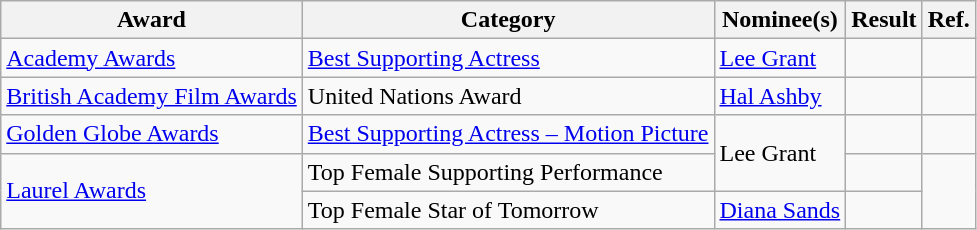<table class="wikitable plainrowheaders">
<tr>
<th>Award</th>
<th>Category</th>
<th>Nominee(s)</th>
<th>Result</th>
<th>Ref.</th>
</tr>
<tr>
<td><a href='#'>Academy Awards</a></td>
<td><a href='#'>Best Supporting Actress</a></td>
<td><a href='#'>Lee Grant</a></td>
<td></td>
<td align="center"></td>
</tr>
<tr>
<td><a href='#'>British Academy Film Awards</a></td>
<td>United Nations Award</td>
<td><a href='#'>Hal Ashby</a></td>
<td></td>
<td align="center"></td>
</tr>
<tr>
<td><a href='#'>Golden Globe Awards</a></td>
<td><a href='#'>Best Supporting Actress – Motion Picture</a></td>
<td rowspan="2">Lee Grant</td>
<td></td>
<td align="center"></td>
</tr>
<tr>
<td rowspan="2"><a href='#'>Laurel Awards</a></td>
<td>Top Female Supporting Performance</td>
<td></td>
<td align="center" rowspan="2"></td>
</tr>
<tr>
<td>Top Female Star of Tomorrow</td>
<td><a href='#'>Diana Sands</a></td>
<td></td>
</tr>
</table>
